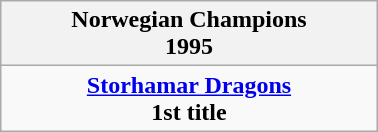<table class="wikitable" style="text-align: center; margin: 0 auto; width: 20%">
<tr>
<th>Norwegian Champions<br>1995</th>
</tr>
<tr>
<td><strong><a href='#'>Storhamar Dragons</a></strong><br><strong>1st title</strong></td>
</tr>
</table>
